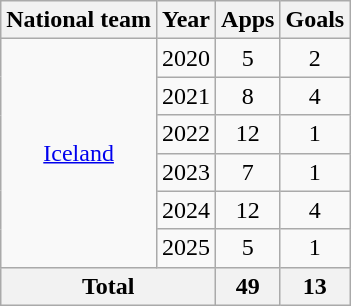<table class="wikitable" style="text-align:center">
<tr>
<th>National team</th>
<th>Year</th>
<th>Apps</th>
<th>Goals</th>
</tr>
<tr>
<td rowspan="6"><a href='#'>Iceland</a></td>
<td>2020</td>
<td>5</td>
<td>2</td>
</tr>
<tr>
<td>2021</td>
<td>8</td>
<td>4</td>
</tr>
<tr>
<td>2022</td>
<td>12</td>
<td>1</td>
</tr>
<tr>
<td>2023</td>
<td>7</td>
<td>1</td>
</tr>
<tr>
<td>2024</td>
<td>12</td>
<td>4</td>
</tr>
<tr>
<td>2025</td>
<td>5</td>
<td>1</td>
</tr>
<tr>
<th colspan="2">Total</th>
<th>49</th>
<th>13</th>
</tr>
</table>
